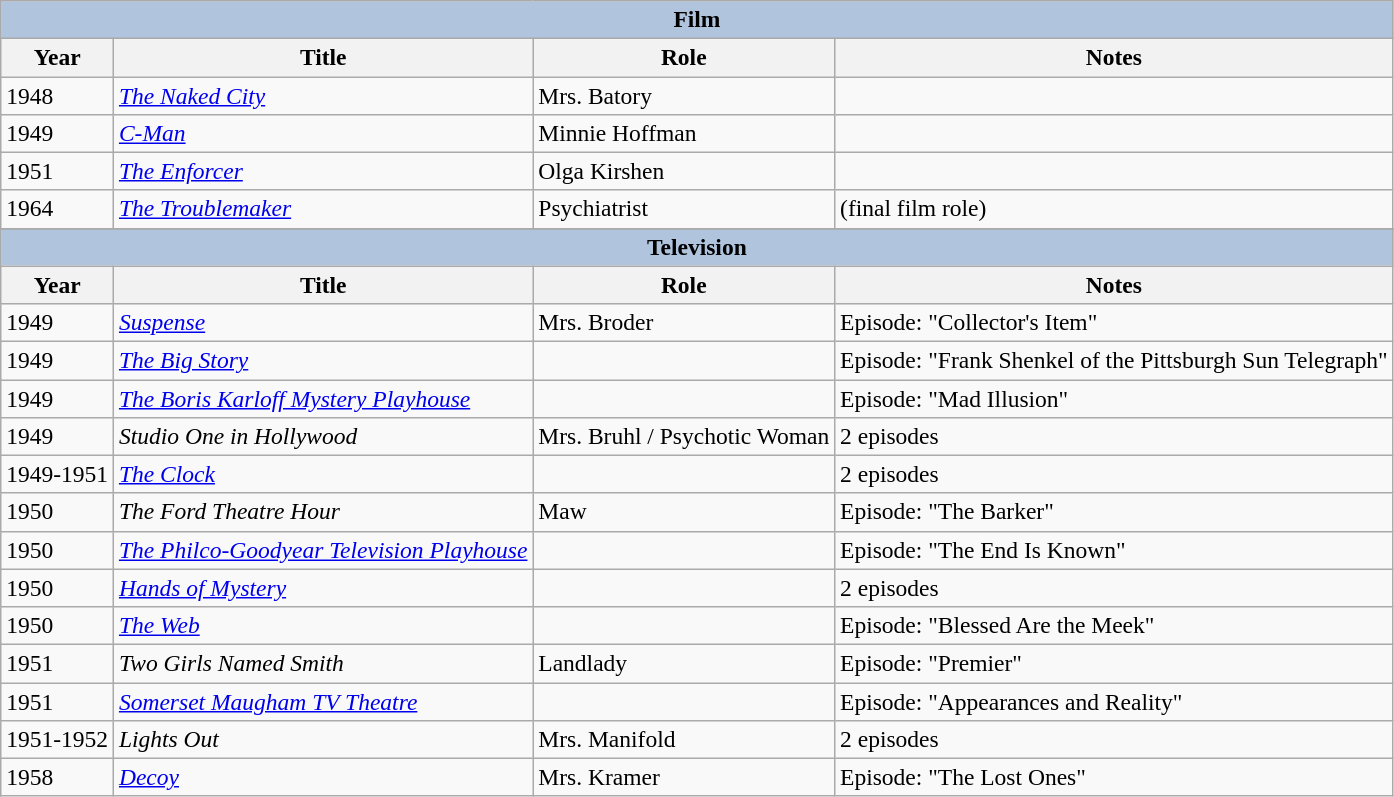<table class="wikitable" style="font-size: 98%;">
<tr>
<th colspan="4" style="background: LightSteelBlue;">Film</th>
</tr>
<tr>
<th>Year</th>
<th>Title</th>
<th>Role</th>
<th>Notes</th>
</tr>
<tr>
<td>1948</td>
<td><em><a href='#'>The Naked City</a></em></td>
<td>Mrs. Batory</td>
<td></td>
</tr>
<tr>
<td>1949</td>
<td><em><a href='#'>C-Man</a></em></td>
<td>Minnie Hoffman</td>
<td></td>
</tr>
<tr>
<td>1951</td>
<td><em><a href='#'>The Enforcer</a></em></td>
<td>Olga Kirshen</td>
<td></td>
</tr>
<tr>
<td>1964</td>
<td><em><a href='#'>The Troublemaker</a></em></td>
<td>Psychiatrist</td>
<td>(final film role)</td>
</tr>
<tr>
</tr>
<tr>
<th colspan="4" style="background: LightSteelBlue;">Television</th>
</tr>
<tr>
<th>Year</th>
<th>Title</th>
<th>Role</th>
<th>Notes</th>
</tr>
<tr>
<td>1949</td>
<td><em><a href='#'>Suspense</a></em></td>
<td>Mrs. Broder</td>
<td>Episode: "Collector's Item"</td>
</tr>
<tr>
<td>1949</td>
<td><em><a href='#'>The Big Story</a></em></td>
<td></td>
<td>Episode: "Frank Shenkel of the Pittsburgh Sun Telegraph"</td>
</tr>
<tr>
<td>1949</td>
<td><em><a href='#'>The Boris Karloff Mystery Playhouse</a></em></td>
<td></td>
<td>Episode: "Mad Illusion"</td>
</tr>
<tr>
<td>1949</td>
<td><em>Studio One in Hollywood</em></td>
<td>Mrs. Bruhl / Psychotic Woman</td>
<td>2 episodes</td>
</tr>
<tr>
<td>1949-1951</td>
<td><em><a href='#'>The Clock</a></em></td>
<td></td>
<td>2 episodes</td>
</tr>
<tr>
<td>1950</td>
<td><em>The Ford Theatre Hour</em></td>
<td>Maw</td>
<td>Episode: "The Barker"</td>
</tr>
<tr>
<td>1950</td>
<td><em><a href='#'>The Philco-Goodyear Television Playhouse</a></em></td>
<td></td>
<td>Episode: "The End Is Known"</td>
</tr>
<tr>
<td>1950</td>
<td><em><a href='#'>Hands of Mystery</a></em></td>
<td></td>
<td>2 episodes</td>
</tr>
<tr>
<td>1950</td>
<td><em><a href='#'>The Web</a></em></td>
<td></td>
<td>Episode: "Blessed Are the Meek"</td>
</tr>
<tr>
<td>1951</td>
<td><em>Two Girls Named Smith</em></td>
<td>Landlady</td>
<td>Episode: "Premier"</td>
</tr>
<tr>
<td>1951</td>
<td><em><a href='#'>Somerset Maugham TV Theatre</a></em></td>
<td></td>
<td>Episode: "Appearances and Reality"</td>
</tr>
<tr>
<td>1951-1952</td>
<td><em>Lights Out</em></td>
<td>Mrs. Manifold</td>
<td>2 episodes</td>
</tr>
<tr>
<td>1958</td>
<td><em><a href='#'>Decoy</a></em></td>
<td>Mrs. Kramer</td>
<td>Episode: "The Lost Ones"</td>
</tr>
</table>
